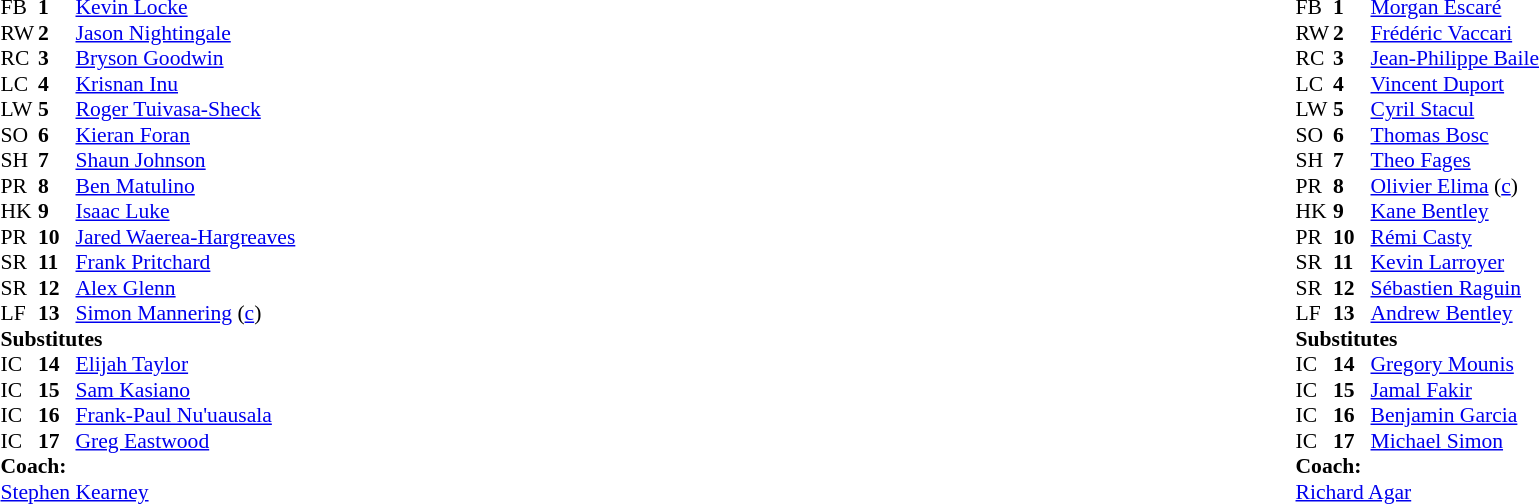<table width="100%">
<tr>
<td valign="top" width="50%"><br><table style="font-size: 90%" cellspacing="0" cellpadding="0">
<tr>
<th width="25"></th>
<th width="25"></th>
</tr>
<tr>
<td>FB</td>
<td><strong>1</strong></td>
<td><a href='#'>Kevin Locke</a></td>
</tr>
<tr>
<td>RW</td>
<td><strong>2</strong></td>
<td><a href='#'>Jason Nightingale</a></td>
</tr>
<tr>
<td>RC</td>
<td><strong>3</strong></td>
<td><a href='#'>Bryson Goodwin</a></td>
</tr>
<tr>
<td>LC</td>
<td><strong>4</strong></td>
<td><a href='#'>Krisnan Inu</a></td>
</tr>
<tr>
<td>LW</td>
<td><strong>5</strong></td>
<td><a href='#'>Roger Tuivasa-Sheck</a></td>
</tr>
<tr>
<td>SO</td>
<td><strong>6</strong></td>
<td><a href='#'>Kieran Foran</a></td>
</tr>
<tr>
<td>SH</td>
<td><strong>7</strong></td>
<td><a href='#'>Shaun Johnson</a></td>
</tr>
<tr>
<td>PR</td>
<td><strong>8</strong></td>
<td><a href='#'>Ben Matulino</a></td>
</tr>
<tr>
<td>HK</td>
<td><strong>9</strong></td>
<td><a href='#'>Isaac Luke</a></td>
</tr>
<tr>
<td>PR</td>
<td><strong>10</strong></td>
<td><a href='#'>Jared Waerea-Hargreaves</a></td>
</tr>
<tr>
<td>SR</td>
<td><strong>11</strong></td>
<td><a href='#'>Frank Pritchard</a></td>
</tr>
<tr>
<td>SR</td>
<td><strong>12</strong></td>
<td><a href='#'>Alex Glenn</a></td>
</tr>
<tr>
<td>LF</td>
<td><strong>13</strong></td>
<td><a href='#'>Simon Mannering</a> (<a href='#'>c</a>)</td>
</tr>
<tr>
<td colspan=3><strong>Substitutes</strong></td>
</tr>
<tr>
<td>IC</td>
<td><strong>14</strong></td>
<td><a href='#'>Elijah Taylor</a></td>
</tr>
<tr>
<td>IC</td>
<td><strong>15</strong></td>
<td><a href='#'>Sam Kasiano</a></td>
</tr>
<tr>
<td>IC</td>
<td><strong>16</strong></td>
<td><a href='#'>Frank-Paul Nu'uausala</a></td>
</tr>
<tr>
<td>IC</td>
<td><strong>17</strong></td>
<td><a href='#'>Greg Eastwood</a></td>
</tr>
<tr>
<td colspan=3><strong>Coach:</strong></td>
</tr>
<tr>
<td colspan="4"> <a href='#'>Stephen Kearney</a></td>
</tr>
</table>
</td>
<td valign="top" width="50%"><br><table style="font-size: 90%" cellspacing="0" cellpadding="0" align="center">
<tr>
<th width="25"></th>
<th width="25"></th>
</tr>
<tr>
<td>FB</td>
<td><strong>1</strong></td>
<td><a href='#'>Morgan Escaré</a></td>
</tr>
<tr>
<td>RW</td>
<td><strong>2</strong></td>
<td><a href='#'>Frédéric Vaccari</a></td>
</tr>
<tr>
<td>RC</td>
<td><strong>3</strong></td>
<td><a href='#'>Jean-Philippe Baile</a></td>
</tr>
<tr>
<td>LC</td>
<td><strong>4</strong></td>
<td><a href='#'>Vincent Duport</a></td>
</tr>
<tr>
<td>LW</td>
<td><strong>5</strong></td>
<td><a href='#'>Cyril Stacul</a></td>
</tr>
<tr>
<td>SO</td>
<td><strong>6</strong></td>
<td><a href='#'>Thomas Bosc</a></td>
</tr>
<tr>
<td>SH</td>
<td><strong>7</strong></td>
<td><a href='#'>Theo Fages</a></td>
</tr>
<tr>
<td>PR</td>
<td><strong>8</strong></td>
<td><a href='#'>Olivier Elima</a> (<a href='#'>c</a>)</td>
</tr>
<tr>
<td>HK</td>
<td><strong>9</strong></td>
<td><a href='#'>Kane Bentley</a></td>
</tr>
<tr>
<td>PR</td>
<td><strong>10</strong></td>
<td><a href='#'>Rémi Casty</a></td>
</tr>
<tr>
<td>SR</td>
<td><strong>11</strong></td>
<td><a href='#'>Kevin Larroyer</a></td>
</tr>
<tr>
<td>SR</td>
<td><strong>12</strong></td>
<td><a href='#'>Sébastien Raguin</a></td>
</tr>
<tr>
<td>LF</td>
<td><strong>13</strong></td>
<td><a href='#'>Andrew Bentley</a></td>
</tr>
<tr>
<td colspan=3><strong>Substitutes</strong></td>
</tr>
<tr>
<td>IC</td>
<td><strong>14</strong></td>
<td><a href='#'>Gregory Mounis</a></td>
</tr>
<tr>
<td>IC</td>
<td><strong>15</strong></td>
<td><a href='#'>Jamal Fakir</a></td>
</tr>
<tr>
<td>IC</td>
<td><strong>16</strong></td>
<td><a href='#'>Benjamin Garcia</a></td>
</tr>
<tr>
<td>IC</td>
<td><strong>17</strong></td>
<td><a href='#'>Michael Simon</a></td>
</tr>
<tr>
<td colspan=3><strong>Coach:</strong></td>
</tr>
<tr>
<td colspan="4"> <a href='#'>Richard Agar</a></td>
</tr>
</table>
</td>
</tr>
</table>
